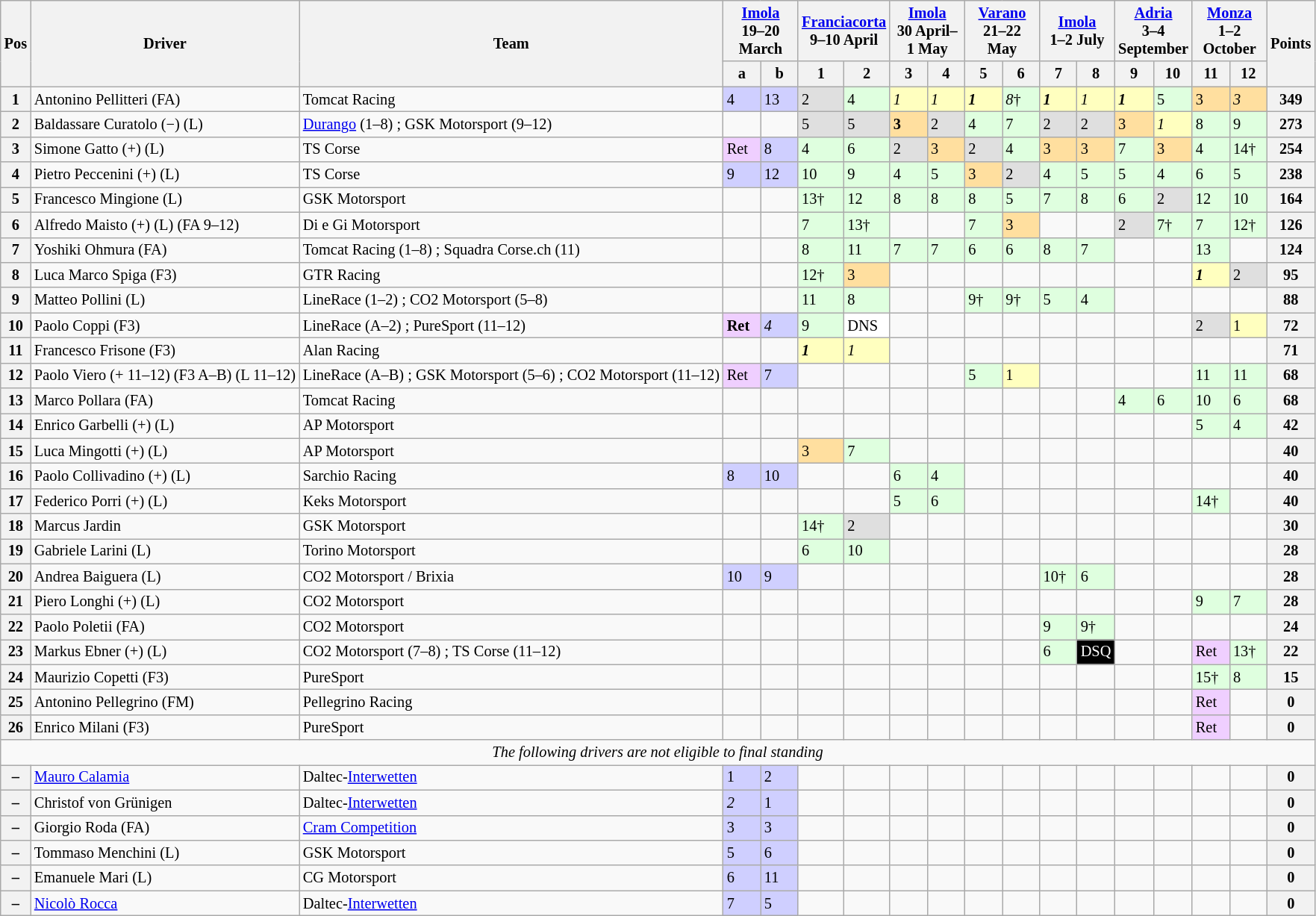<table class="wikitable" style="font-size:85%">
<tr>
<th rowspan=2>Pos</th>
<th rowspan=2>Driver</th>
<th rowspan=2>Team</th>
<th colspan=2><a href='#'>Imola</a><br>19–20 March</th>
<th colspan=2><a href='#'>Franciacorta</a><br>9–10 April</th>
<th colspan=2><a href='#'>Imola</a><br>30 April–1 May</th>
<th colspan=2><a href='#'>Varano</a><br>21–22 May</th>
<th colspan=2><a href='#'>Imola</a><br>1–2 July</th>
<th colspan=2><a href='#'>Adria</a><br>3–4 September</th>
<th colspan=2><a href='#'>Monza</a><br>1–2 October</th>
<th rowspan=2>Points</th>
</tr>
<tr>
<th width="27">a</th>
<th width="27">b</th>
<th width="27">1</th>
<th width="27">2</th>
<th width="27">3</th>
<th width="27">4</th>
<th width="27">5</th>
<th width="27">6</th>
<th width="27">7</th>
<th width="27">8</th>
<th width="27">9</th>
<th width="27">10</th>
<th width="27">11</th>
<th width="27">12</th>
</tr>
<tr>
<th>1</th>
<td> Antonino Pellitteri (FA)</td>
<td>Tomcat Racing</td>
<td style="background:#CFCFFF;">4</td>
<td style="background:#CFCFFF;">13</td>
<td style="background:#DFDFDF;">2</td>
<td style="background:#DFFFDF;">4</td>
<td style="background:#FFFFBF;"><em>1</em></td>
<td style="background:#FFFFBF;"><em>1</em></td>
<td style="background:#FFFFBF;"><strong><em>1</em></strong></td>
<td style="background:#DFFFDF;"><em>8</em>†</td>
<td style="background:#FFFFBF;"><strong><em>1</em></strong></td>
<td style="background:#FFFFBF;"><em>1</em></td>
<td style="background:#FFFFBF;"><strong><em>1</em></strong></td>
<td style="background:#DFFFDF;">5</td>
<td style="background:#FFDF9F;">3</td>
<td style="background:#FFDF9F;"><em>3</em></td>
<th>349</th>
</tr>
<tr>
<th>2</th>
<td> Baldassare Curatolo (−) (L)</td>
<td><a href='#'>Durango</a> (1–8) ; GSK Motorsport (9–12)</td>
<td></td>
<td></td>
<td style="background:#DFDFDF;">5</td>
<td style="background:#DFDFDF;">5</td>
<td style="background:#FFDF9F;"><strong>3</strong></td>
<td style="background:#DFDFDF;">2</td>
<td style="background:#DFFFDF;">4</td>
<td style="background:#DFFFDF;">7</td>
<td style="background:#DFDFDF;">2</td>
<td style="background:#DFDFDF;">2</td>
<td style="background:#FFDF9F;">3</td>
<td style="background:#FFFFBF;"><em>1</em></td>
<td style="background:#DFFFDF;">8</td>
<td style="background:#DFFFDF;">9</td>
<th>273</th>
</tr>
<tr>
<th>3</th>
<td> Simone Gatto (+) (L)</td>
<td>TS Corse</td>
<td style="background:#EFCFFF;">Ret</td>
<td style="background:#CFCFFF;">8</td>
<td style="background:#DFFFDF;">4</td>
<td style="background:#DFFFDF;">6</td>
<td style="background:#DFDFDF;">2</td>
<td style="background:#FFDF9F;">3</td>
<td style="background:#DFDFDF;">2</td>
<td style="background:#DFFFDF;">4</td>
<td style="background:#FFDF9F;">3</td>
<td style="background:#FFDF9F;">3</td>
<td style="background:#DFFFDF;">7</td>
<td style="background:#FFDF9F;">3</td>
<td style="background:#DFFFDF;">4</td>
<td style="background:#DFFFDF;">14†</td>
<th>254</th>
</tr>
<tr>
<th>4</th>
<td> Pietro Peccenini (+) (L)</td>
<td>TS Corse</td>
<td style="background:#CFCFFF;">9</td>
<td style="background:#CFCFFF;">12</td>
<td style="background:#DFFFDF;">10</td>
<td style="background:#DFFFDF;">9</td>
<td style="background:#DFFFDF;">4</td>
<td style="background:#DFFFDF;">5</td>
<td style="background:#FFDF9F;">3</td>
<td style="background:#DFDFDF;">2</td>
<td style="background:#DFFFDF;">4</td>
<td style="background:#DFFFDF;">5</td>
<td style="background:#DFFFDF;">5</td>
<td style="background:#DFFFDF;">4</td>
<td style="background:#DFFFDF;">6</td>
<td style="background:#DFFFDF;">5</td>
<th>238</th>
</tr>
<tr>
<th>5</th>
<td> Francesco Mingione (L)</td>
<td>GSK Motorsport</td>
<td></td>
<td></td>
<td style="background:#DFFFDF;">13†</td>
<td style="background:#DFFFDF;">12</td>
<td style="background:#DFFFDF;">8</td>
<td style="background:#DFFFDF;">8</td>
<td style="background:#DFFFDF;">8</td>
<td style="background:#DFFFDF;">5</td>
<td style="background:#DFFFDF;">7</td>
<td style="background:#DFFFDF;">8</td>
<td style="background:#DFFFDF;">6</td>
<td style="background:#DFDFDF;">2</td>
<td style="background:#DFFFDF;">12</td>
<td style="background:#DFFFDF;">10</td>
<th>164</th>
</tr>
<tr>
<th>6</th>
<td> Alfredo Maisto (+) (L) (FA 9–12)</td>
<td>Di e Gi Motorsport</td>
<td></td>
<td></td>
<td style="background:#DFFFDF;">7</td>
<td style="background:#DFFFDF;">13†</td>
<td></td>
<td></td>
<td style="background:#DFFFDF;">7</td>
<td style="background:#FFDF9F;">3</td>
<td></td>
<td></td>
<td style="background:#DFDFDF;">2</td>
<td style="background:#DFFFDF;">7†</td>
<td style="background:#DFFFDF;">7</td>
<td style="background:#DFFFDF;">12†</td>
<th>126</th>
</tr>
<tr>
<th>7</th>
<td> Yoshiki Ohmura (FA)</td>
<td>Tomcat Racing (1–8) ; Squadra Corse.ch (11)</td>
<td></td>
<td></td>
<td style="background:#DFFFDF;">8</td>
<td style="background:#DFFFDF;">11</td>
<td style="background:#DFFFDF;">7</td>
<td style="background:#DFFFDF;">7</td>
<td style="background:#DFFFDF;">6</td>
<td style="background:#DFFFDF;">6</td>
<td style="background:#DFFFDF;">8</td>
<td style="background:#DFFFDF;">7</td>
<td></td>
<td></td>
<td style="background:#DFFFDF;">13</td>
<td></td>
<th>124</th>
</tr>
<tr>
<th>8</th>
<td> Luca Marco Spiga (F3)</td>
<td>GTR Racing</td>
<td></td>
<td></td>
<td style="background:#DFFFDF;">12†</td>
<td style="background:#FFDF9F;">3</td>
<td></td>
<td></td>
<td></td>
<td></td>
<td></td>
<td></td>
<td></td>
<td></td>
<td style="background:#FFFFBF;"><strong><em>1</em></strong></td>
<td style="background:#DFDFDF;">2</td>
<th>95</th>
</tr>
<tr>
<th>9</th>
<td> Matteo Pollini (L)</td>
<td>LineRace (1–2) ; CO2 Motorsport (5–8)</td>
<td></td>
<td></td>
<td style="background:#DFFFDF;">11</td>
<td style="background:#DFFFDF;">8</td>
<td></td>
<td></td>
<td style="background:#DFFFDF;">9†</td>
<td style="background:#DFFFDF;">9†</td>
<td style="background:#DFFFDF;">5</td>
<td style="background:#DFFFDF;">4</td>
<td></td>
<td></td>
<td></td>
<td></td>
<th>88</th>
</tr>
<tr>
<th>10</th>
<td> Paolo Coppi (F3)</td>
<td>LineRace (A–2) ; PureSport (11–12)</td>
<td style="background:#EFCFFF;"><strong>Ret</strong></td>
<td style="background:#CFCFFF;"><em>4</em></td>
<td style="background:#DFFFDF;">9</td>
<td style="background:#FFFFFF;">DNS</td>
<td></td>
<td></td>
<td></td>
<td></td>
<td></td>
<td></td>
<td></td>
<td></td>
<td style="background:#DFDFDF;">2</td>
<td style="background:#FFFFBF;">1</td>
<th>72</th>
</tr>
<tr>
<th>11</th>
<td> Francesco Frisone (F3)</td>
<td>Alan Racing</td>
<td></td>
<td></td>
<td style="background:#FFFFBF;"><strong><em>1</em></strong></td>
<td style="background:#FFFFBF;"><em>1</em></td>
<td></td>
<td></td>
<td></td>
<td></td>
<td></td>
<td></td>
<td></td>
<td></td>
<td></td>
<td></td>
<th>71</th>
</tr>
<tr>
<th>12</th>
<td> Paolo Viero (+ 11–12) (F3 A–B) (L 11–12)</td>
<td>LineRace (A–B) ; GSK Motorsport (5–6) ; CO2 Motorsport (11–12)</td>
<td style="background:#EFCFFF;">Ret</td>
<td style="background:#CFCFFF;">7</td>
<td></td>
<td></td>
<td></td>
<td></td>
<td style="background:#DFFFDF;">5</td>
<td style="background:#FFFFBF;">1</td>
<td></td>
<td></td>
<td></td>
<td></td>
<td style="background:#DFFFDF;">11</td>
<td style="background:#DFFFDF;">11</td>
<th>68</th>
</tr>
<tr>
<th>13</th>
<td> Marco Pollara (FA)</td>
<td>Tomcat Racing</td>
<td></td>
<td></td>
<td></td>
<td></td>
<td></td>
<td></td>
<td></td>
<td></td>
<td></td>
<td></td>
<td style="background:#DFFFDF;">4</td>
<td style="background:#DFFFDF;">6</td>
<td style="background:#DFFFDF;">10</td>
<td style="background:#DFFFDF;">6</td>
<th>68</th>
</tr>
<tr>
<th>14</th>
<td> Enrico Garbelli (+) (L)</td>
<td>AP Motorsport</td>
<td></td>
<td></td>
<td></td>
<td></td>
<td></td>
<td></td>
<td></td>
<td></td>
<td></td>
<td></td>
<td></td>
<td></td>
<td style="background:#DFFFDF;">5</td>
<td style="background:#DFFFDF;">4</td>
<th>42</th>
</tr>
<tr>
<th>15</th>
<td> Luca Mingotti (+) (L)</td>
<td>AP Motorsport</td>
<td></td>
<td></td>
<td style="background:#FFDF9F;">3</td>
<td style="background:#DFFFDF;">7</td>
<td></td>
<td></td>
<td></td>
<td></td>
<td></td>
<td></td>
<td></td>
<td></td>
<td></td>
<td></td>
<th>40</th>
</tr>
<tr>
<th>16</th>
<td> Paolo Collivadino (+) (L)</td>
<td>Sarchio Racing</td>
<td style="background:#CFCFFF;">8</td>
<td style="background:#CFCFFF;">10</td>
<td></td>
<td></td>
<td style="background:#DFFFDF;">6</td>
<td style="background:#DFFFDF;">4</td>
<td></td>
<td></td>
<td></td>
<td></td>
<td></td>
<td></td>
<td></td>
<td></td>
<th>40</th>
</tr>
<tr>
<th>17</th>
<td> Federico Porri (+) (L)</td>
<td>Keks Motorsport</td>
<td></td>
<td></td>
<td></td>
<td></td>
<td style="background:#DFFFDF;">5</td>
<td style="background:#DFFFDF;">6</td>
<td></td>
<td></td>
<td></td>
<td></td>
<td></td>
<td></td>
<td style="background:#DFFFDF;">14†</td>
<td></td>
<th>40</th>
</tr>
<tr>
<th>18</th>
<td> Marcus Jardin</td>
<td>GSK Motorsport</td>
<td></td>
<td></td>
<td style="background:#DFFFDF;">14†</td>
<td style="background:#DFDFDF;">2</td>
<td></td>
<td></td>
<td></td>
<td></td>
<td></td>
<td></td>
<td></td>
<td></td>
<td></td>
<td></td>
<th>30</th>
</tr>
<tr>
<th>19</th>
<td> Gabriele Larini (L)</td>
<td>Torino Motorsport</td>
<td></td>
<td></td>
<td style="background:#DFFFDF;">6</td>
<td style="background:#DFFFDF;">10</td>
<td></td>
<td></td>
<td></td>
<td></td>
<td></td>
<td></td>
<td></td>
<td></td>
<td></td>
<td></td>
<th>28</th>
</tr>
<tr>
<th>20</th>
<td> Andrea Baiguera (L)</td>
<td>CO2 Motorsport / Brixia</td>
<td style="background:#CFCFFF;">10</td>
<td style="background:#CFCFFF;">9</td>
<td></td>
<td></td>
<td></td>
<td></td>
<td></td>
<td></td>
<td style="background:#DFFFDF;">10†</td>
<td style="background:#DFFFDF;">6</td>
<td></td>
<td></td>
<td></td>
<td></td>
<th>28</th>
</tr>
<tr>
<th>21</th>
<td> Piero Longhi (+) (L)</td>
<td>CO2 Motorsport</td>
<td></td>
<td></td>
<td></td>
<td></td>
<td></td>
<td></td>
<td></td>
<td></td>
<td></td>
<td></td>
<td></td>
<td></td>
<td style="background:#DFFFDF;">9</td>
<td style="background:#DFFFDF;">7</td>
<th>28</th>
</tr>
<tr>
<th>22</th>
<td> Paolo Poletii (FA)</td>
<td>CO2 Motorsport</td>
<td></td>
<td></td>
<td></td>
<td></td>
<td></td>
<td></td>
<td></td>
<td></td>
<td style="background:#DFFFDF;">9</td>
<td style="background:#DFFFDF;">9†</td>
<td></td>
<td></td>
<td></td>
<td></td>
<th>24</th>
</tr>
<tr>
<th>23</th>
<td> Markus Ebner (+) (L)</td>
<td>CO2 Motorsport (7–8) ; TS Corse (11–12)</td>
<td></td>
<td></td>
<td></td>
<td></td>
<td></td>
<td></td>
<td></td>
<td></td>
<td style="background:#DFFFDF;">6</td>
<td style="background:#000000; color:white">DSQ</td>
<td></td>
<td></td>
<td style="background:#EFCFFF;">Ret</td>
<td style="background:#DFFFDF;">13†</td>
<th>22</th>
</tr>
<tr>
<th>24</th>
<td> Maurizio Copetti (F3)</td>
<td>PureSport</td>
<td></td>
<td></td>
<td></td>
<td></td>
<td></td>
<td></td>
<td></td>
<td></td>
<td></td>
<td></td>
<td></td>
<td></td>
<td style="background:#DFFFDF;">15†</td>
<td style="background:#DFFFDF;">8</td>
<th>15</th>
</tr>
<tr>
<th>25</th>
<td> Antonino Pellegrino (FM)</td>
<td>Pellegrino Racing</td>
<td></td>
<td></td>
<td></td>
<td></td>
<td></td>
<td></td>
<td></td>
<td></td>
<td></td>
<td></td>
<td></td>
<td></td>
<td style="background:#EFCFFF;">Ret</td>
<td></td>
<th>0</th>
</tr>
<tr>
<th>26</th>
<td> Enrico Milani (F3)</td>
<td>PureSport</td>
<td></td>
<td></td>
<td></td>
<td></td>
<td></td>
<td></td>
<td></td>
<td></td>
<td></td>
<td></td>
<td></td>
<td></td>
<td style="background:#EFCFFF;">Ret</td>
<td></td>
<th>0</th>
</tr>
<tr>
<td colspan=18 align=center><em>The following drivers are not eligible to final standing</em></td>
</tr>
<tr>
<th>–</th>
<td> <a href='#'>Mauro Calamia</a></td>
<td>Daltec-<a href='#'>Interwetten</a></td>
<td style="background:#CFCFFF;">1</td>
<td style="background:#CFCFFF;">2</td>
<td></td>
<td></td>
<td></td>
<td></td>
<td></td>
<td></td>
<td></td>
<td></td>
<td></td>
<td></td>
<td></td>
<td></td>
<th>0</th>
</tr>
<tr>
<th>–</th>
<td> Christof von Grünigen</td>
<td>Daltec-<a href='#'>Interwetten</a></td>
<td style="background:#CFCFFF;"><em>2</em></td>
<td style="background:#CFCFFF;">1</td>
<td></td>
<td></td>
<td></td>
<td></td>
<td></td>
<td></td>
<td></td>
<td></td>
<td></td>
<td></td>
<td></td>
<td></td>
<th>0</th>
</tr>
<tr>
<th>–</th>
<td> Giorgio Roda (FA)</td>
<td><a href='#'>Cram Competition</a></td>
<td style="background:#CFCFFF;">3</td>
<td style="background:#CFCFFF;">3</td>
<td></td>
<td></td>
<td></td>
<td></td>
<td></td>
<td></td>
<td></td>
<td></td>
<td></td>
<td></td>
<td></td>
<td></td>
<th>0</th>
</tr>
<tr>
<th>–</th>
<td> Tommaso Menchini (L)</td>
<td>GSK Motorsport</td>
<td style="background:#CFCFFF;">5</td>
<td style="background:#CFCFFF;">6</td>
<td></td>
<td></td>
<td></td>
<td></td>
<td></td>
<td></td>
<td></td>
<td></td>
<td></td>
<td></td>
<td></td>
<td></td>
<th>0</th>
</tr>
<tr>
<th>–</th>
<td> Emanuele Mari (L)</td>
<td>CG Motorsport</td>
<td style="background:#CFCFFF;">6</td>
<td style="background:#CFCFFF;">11</td>
<td></td>
<td></td>
<td></td>
<td></td>
<td></td>
<td></td>
<td></td>
<td></td>
<td></td>
<td></td>
<td></td>
<td></td>
<th>0</th>
</tr>
<tr>
<th>–</th>
<td> <a href='#'>Nicolò Rocca</a></td>
<td>Daltec-<a href='#'>Interwetten</a></td>
<td style="background:#CFCFFF;">7</td>
<td style="background:#CFCFFF;">5</td>
<td></td>
<td></td>
<td></td>
<td></td>
<td></td>
<td></td>
<td></td>
<td></td>
<td></td>
<td></td>
<td></td>
<td></td>
<th>0</th>
</tr>
</table>
